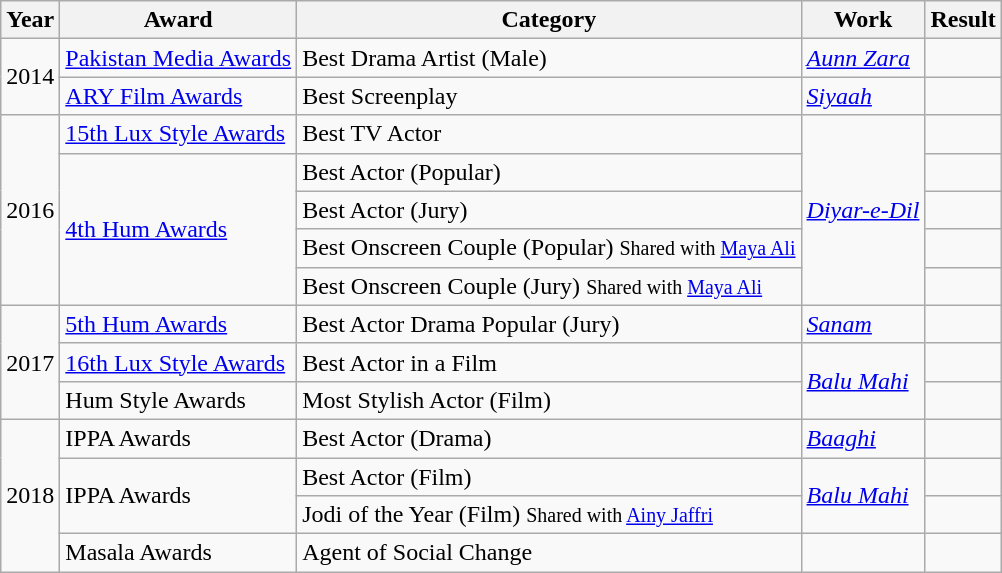<table class="wikitable">
<tr>
<th>Year</th>
<th>Award</th>
<th>Category</th>
<th>Work</th>
<th>Result</th>
</tr>
<tr>
<td rowspan="2">2014</td>
<td><a href='#'>Pakistan Media Awards</a></td>
<td>Best Drama Artist (Male)</td>
<td><em><a href='#'>Aunn Zara</a></em></td>
<td></td>
</tr>
<tr>
<td><a href='#'>ARY Film Awards</a></td>
<td>Best Screenplay</td>
<td><em><a href='#'>Siyaah</a></em></td>
<td></td>
</tr>
<tr>
<td rowspan="5">2016</td>
<td><a href='#'>15th Lux Style Awards</a></td>
<td>Best TV Actor</td>
<td rowspan="5"><em><a href='#'>Diyar-e-Dil</a></em></td>
<td></td>
</tr>
<tr>
<td rowspan="4"><a href='#'>4th Hum Awards</a></td>
<td>Best Actor (Popular)</td>
<td></td>
</tr>
<tr>
<td>Best Actor (Jury)</td>
<td></td>
</tr>
<tr>
<td>Best Onscreen Couple (Popular) <small>Shared with <a href='#'>Maya Ali</a></small></td>
<td></td>
</tr>
<tr>
<td>Best Onscreen Couple (Jury) <small>Shared with <a href='#'>Maya Ali</a></small></td>
<td></td>
</tr>
<tr>
<td rowspan="3">2017</td>
<td><a href='#'>5th Hum Awards</a></td>
<td>Best Actor Drama Popular (Jury)</td>
<td><em><a href='#'>Sanam</a></em></td>
<td></td>
</tr>
<tr>
<td><a href='#'>16th Lux Style Awards</a></td>
<td>Best Actor in a Film</td>
<td rowspan="2"><em><a href='#'>Balu Mahi</a></em></td>
<td></td>
</tr>
<tr>
<td>Hum Style Awards</td>
<td>Most Stylish Actor (Film)</td>
<td></td>
</tr>
<tr>
<td rowspan="4">2018</td>
<td>IPPA Awards</td>
<td>Best Actor (Drama)</td>
<td><em><a href='#'>Baaghi</a></em></td>
<td></td>
</tr>
<tr>
<td rowspan="2">IPPA Awards</td>
<td>Best Actor (Film)</td>
<td rowspan="2"><em><a href='#'>Balu Mahi</a></em></td>
<td></td>
</tr>
<tr>
<td>Jodi of the Year (Film) <small>Shared with <a href='#'>Ainy Jaffri</a></small></td>
<td></td>
</tr>
<tr>
<td>Masala Awards</td>
<td>Agent of Social Change</td>
<td></td>
<td></td>
</tr>
</table>
